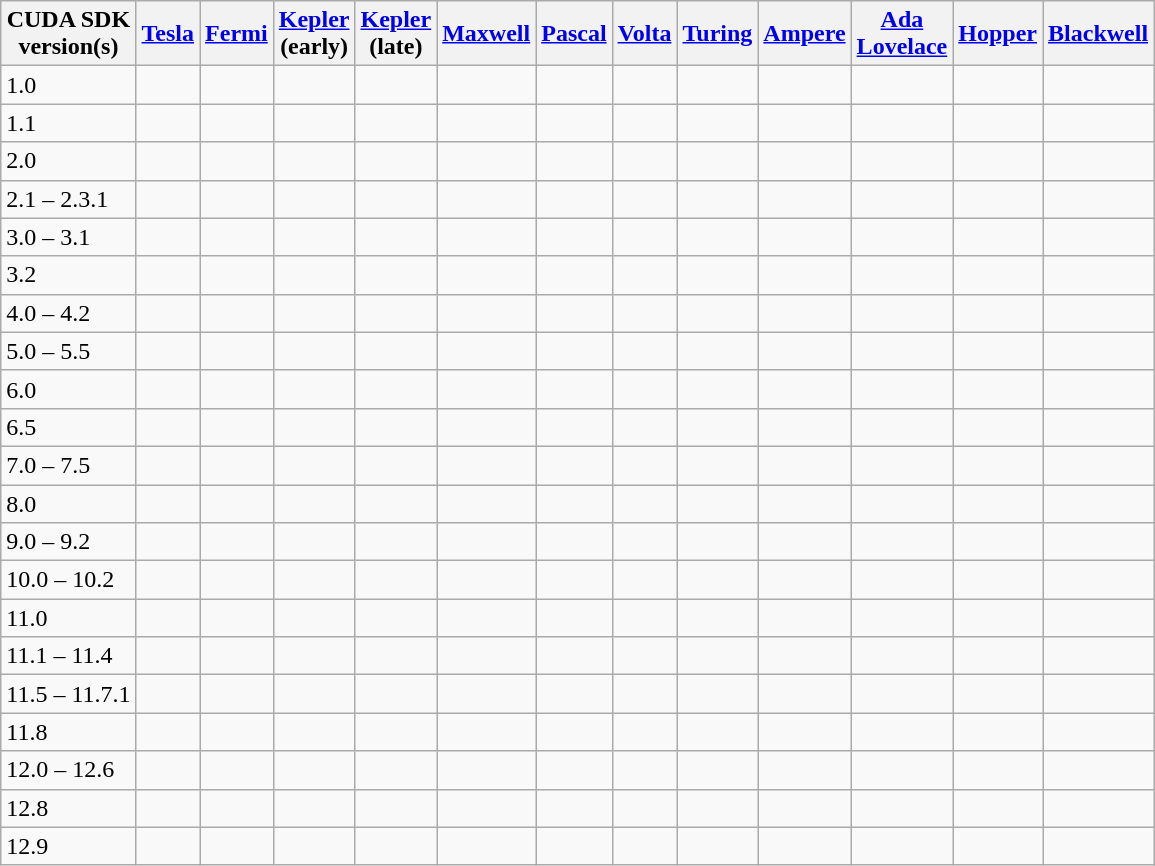<table class="wikitable sticky-header">
<tr>
<th>CUDA SDK<br>version(s)</th>
<th><a href='#'>Tesla</a></th>
<th><a href='#'>Fermi</a></th>
<th><a href='#'>Kepler</a><br>(early)</th>
<th><a href='#'>Kepler</a><br>(late)</th>
<th><a href='#'>Maxwell</a></th>
<th><a href='#'>Pascal</a></th>
<th><a href='#'>Volta</a></th>
<th><a href='#'>Turing</a></th>
<th><a href='#'>Ampere</a></th>
<th><a href='#'>Ada<br>Lovelace</a></th>
<th><a href='#'>Hopper</a></th>
<th><a href='#'>Blackwell</a></th>
</tr>
<tr>
<td>1.0</td>
<td></td>
<td></td>
<td></td>
<td></td>
<td></td>
<td></td>
<td></td>
<td></td>
<td></td>
<td></td>
<td></td>
<td></td>
</tr>
<tr>
<td>1.1</td>
<td></td>
<td></td>
<td></td>
<td></td>
<td></td>
<td></td>
<td></td>
<td></td>
<td></td>
<td></td>
<td></td>
<td></td>
</tr>
<tr>
<td>2.0</td>
<td></td>
<td></td>
<td></td>
<td></td>
<td></td>
<td></td>
<td></td>
<td></td>
<td></td>
<td></td>
<td></td>
<td></td>
</tr>
<tr>
<td>2.1 – 2.3.1</td>
<td></td>
<td></td>
<td></td>
<td></td>
<td></td>
<td></td>
<td></td>
<td></td>
<td></td>
<td></td>
<td></td>
<td></td>
</tr>
<tr>
<td>3.0 – 3.1</td>
<td></td>
<td></td>
<td></td>
<td></td>
<td></td>
<td></td>
<td></td>
<td></td>
<td></td>
<td></td>
<td></td>
<td></td>
</tr>
<tr>
<td>3.2</td>
<td></td>
<td></td>
<td></td>
<td></td>
<td></td>
<td></td>
<td></td>
<td></td>
<td></td>
<td></td>
<td></td>
<td></td>
</tr>
<tr>
<td>4.0 – 4.2</td>
<td></td>
<td></td>
<td></td>
<td></td>
<td></td>
<td></td>
<td></td>
<td></td>
<td></td>
<td></td>
<td></td>
<td></td>
</tr>
<tr>
<td>5.0 – 5.5</td>
<td></td>
<td></td>
<td></td>
<td></td>
<td></td>
<td></td>
<td></td>
<td></td>
<td></td>
<td></td>
<td></td>
<td></td>
</tr>
<tr>
<td>6.0</td>
<td></td>
<td></td>
<td></td>
<td></td>
<td></td>
<td></td>
<td></td>
<td></td>
<td></td>
<td></td>
<td></td>
<td></td>
</tr>
<tr>
<td>6.5</td>
<td></td>
<td></td>
<td></td>
<td></td>
<td></td>
<td></td>
<td></td>
<td></td>
<td></td>
<td></td>
<td></td>
<td></td>
</tr>
<tr>
<td>7.0 – 7.5</td>
<td></td>
<td></td>
<td></td>
<td></td>
<td></td>
<td></td>
<td></td>
<td></td>
<td></td>
<td></td>
<td></td>
<td></td>
</tr>
<tr>
<td>8.0</td>
<td></td>
<td></td>
<td></td>
<td></td>
<td></td>
<td></td>
<td></td>
<td></td>
<td></td>
<td></td>
<td></td>
<td></td>
</tr>
<tr>
<td>9.0 – 9.2</td>
<td></td>
<td></td>
<td></td>
<td></td>
<td></td>
<td></td>
<td></td>
<td></td>
<td></td>
<td></td>
<td></td>
<td></td>
</tr>
<tr>
<td>10.0 – 10.2</td>
<td></td>
<td></td>
<td></td>
<td></td>
<td></td>
<td></td>
<td></td>
<td></td>
<td></td>
<td></td>
<td></td>
<td></td>
</tr>
<tr>
<td>11.0</td>
<td></td>
<td></td>
<td></td>
<td></td>
<td></td>
<td></td>
<td></td>
<td></td>
<td></td>
<td></td>
<td></td>
<td></td>
</tr>
<tr>
<td>11.1 – 11.4</td>
<td></td>
<td></td>
<td></td>
<td></td>
<td></td>
<td></td>
<td></td>
<td></td>
<td></td>
<td></td>
<td></td>
<td></td>
</tr>
<tr>
<td>11.5 – 11.7.1</td>
<td></td>
<td></td>
<td></td>
<td></td>
<td></td>
<td></td>
<td></td>
<td></td>
<td></td>
<td></td>
<td></td>
<td></td>
</tr>
<tr>
<td>11.8</td>
<td></td>
<td></td>
<td></td>
<td></td>
<td></td>
<td></td>
<td></td>
<td></td>
<td></td>
<td></td>
<td></td>
<td></td>
</tr>
<tr>
<td>12.0 – 12.6</td>
<td></td>
<td></td>
<td></td>
<td></td>
<td></td>
<td></td>
<td></td>
<td></td>
<td></td>
<td></td>
<td></td>
<td></td>
</tr>
<tr>
<td>12.8</td>
<td></td>
<td></td>
<td></td>
<td></td>
<td></td>
<td></td>
<td></td>
<td></td>
<td></td>
<td></td>
<td></td>
<td></td>
</tr>
<tr>
<td>12.9</td>
<td></td>
<td></td>
<td></td>
<td></td>
<td></td>
<td></td>
<td></td>
<td></td>
<td></td>
<td></td>
<td></td>
<td></td>
</tr>
</table>
